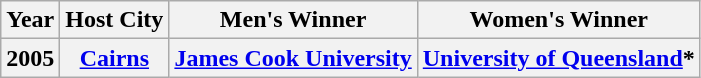<table class="wikitable">
<tr>
<th>Year</th>
<th>Host City</th>
<th>Men's Winner</th>
<th>Women's Winner</th>
</tr>
<tr>
<th>2005</th>
<th><a href='#'>Cairns</a></th>
<th><a href='#'>James Cook University</a></th>
<th><a href='#'>University of Queensland</a>*</th>
</tr>
</table>
